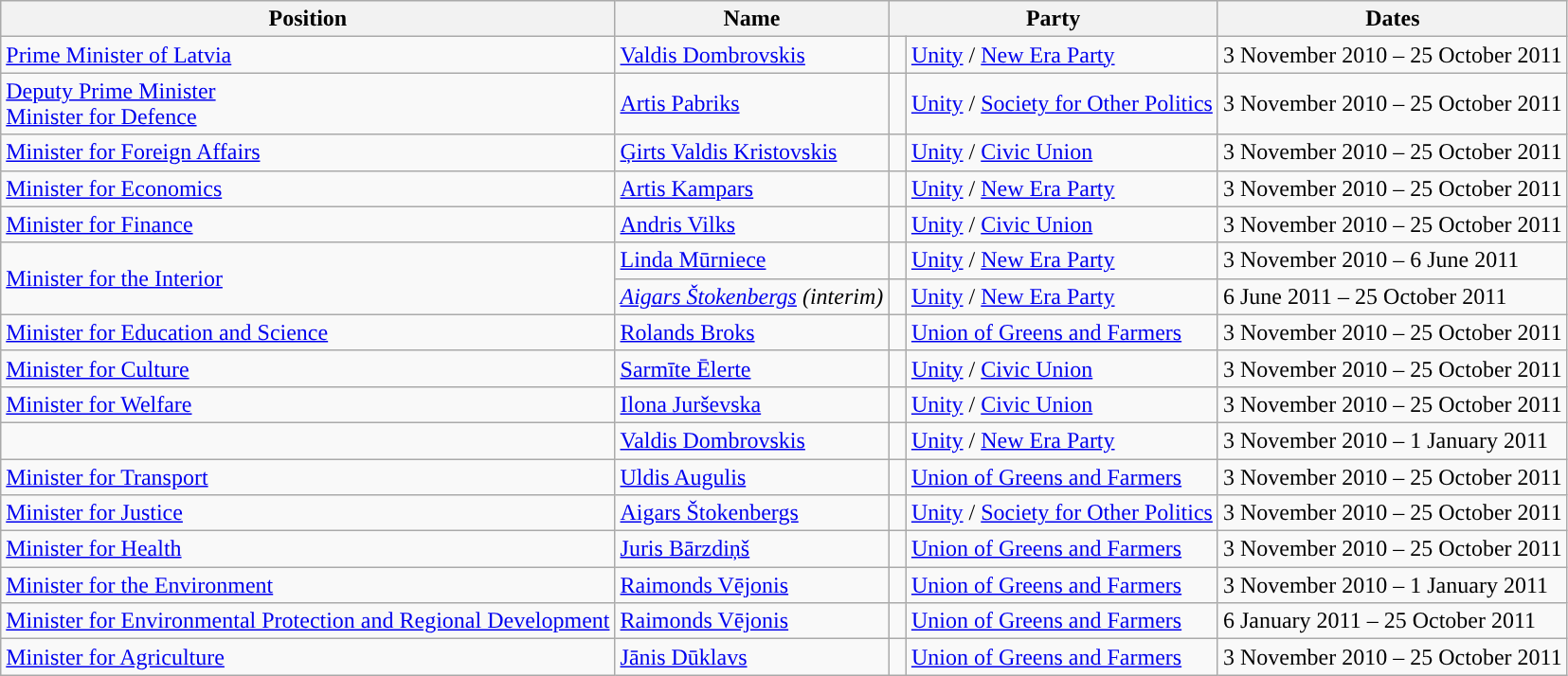<table class="wikitable">
<tr>
<th>Position</th>
<th>Name</th>
<th colspan=2>Party</th>
<th>Dates</th>
</tr>
<tr>
<td><a href='#'>Prime Minister of Latvia</a></td>
<td><a href='#'>Valdis Dombrovskis</a></td>
<td width=5px style="background-color: "></td>
<td><a href='#'>Unity</a> / <a href='#'>New Era Party</a></td>
<td>3 November 2010 – 25 October 2011</td>
</tr>
<tr>
<td><a href='#'>Deputy Prime Minister</a><br><a href='#'>Minister for Defence</a></td>
<td><a href='#'>Artis Pabriks</a></td>
<td style="background-color: "></td>
<td><a href='#'>Unity</a> / <a href='#'>Society for Other Politics</a></td>
<td>3 November 2010 – 25 October 2011</td>
</tr>
<tr>
<td><a href='#'>Minister for Foreign Affairs</a></td>
<td><a href='#'>Ģirts Valdis Kristovskis</a></td>
<td style="background-color: "></td>
<td><a href='#'>Unity</a> / <a href='#'>Civic Union</a></td>
<td>3 November 2010 – 25 October 2011</td>
</tr>
<tr>
<td><a href='#'>Minister for Economics</a></td>
<td><a href='#'>Artis Kampars</a></td>
<td style="background-color: "></td>
<td><a href='#'>Unity</a> / <a href='#'>New Era Party</a></td>
<td>3 November 2010 – 25 October 2011</td>
</tr>
<tr>
<td><a href='#'>Minister for Finance</a></td>
<td><a href='#'>Andris Vilks</a></td>
<td style="background-color: "></td>
<td><a href='#'>Unity</a> / <a href='#'>Civic Union</a></td>
<td>3 November 2010 – 25 October 2011</td>
</tr>
<tr>
<td rowspan=2><a href='#'>Minister for the Interior</a></td>
<td><a href='#'>Linda Mūrniece</a></td>
<td style="background-color: "></td>
<td><a href='#'>Unity</a> / <a href='#'>New Era Party</a></td>
<td>3 November 2010 – 6 June 2011</td>
</tr>
<tr>
<td><em><a href='#'>Aigars Štokenbergs</a> (interim)</em></td>
<td style="background-color: "></td>
<td><a href='#'>Unity</a> / <a href='#'>New Era Party</a></td>
<td>6 June 2011 – 25 October 2011</td>
</tr>
<tr>
<td><a href='#'>Minister for Education and Science</a></td>
<td><a href='#'>Rolands Broks</a></td>
<td style="background-color: "></td>
<td><a href='#'>Union of Greens and Farmers</a></td>
<td>3 November 2010 – 25 October 2011</td>
</tr>
<tr>
<td><a href='#'>Minister for Culture</a></td>
<td><a href='#'>Sarmīte Ēlerte</a></td>
<td style="background-color: "></td>
<td><a href='#'>Unity</a> / <a href='#'>Civic Union</a></td>
<td>3 November 2010 – 25 October 2011</td>
</tr>
<tr>
<td><a href='#'>Minister for Welfare</a></td>
<td><a href='#'>Ilona Jurševska</a></td>
<td style="background-color: "></td>
<td><a href='#'>Unity</a> / <a href='#'>Civic Union</a></td>
<td>3 November 2010 – 25 October 2011</td>
</tr>
<tr>
<td></td>
<td><a href='#'>Valdis Dombrovskis</a></td>
<td style="background-color: "></td>
<td><a href='#'>Unity</a> / <a href='#'>New Era Party</a></td>
<td>3 November 2010 – 1 January 2011</td>
</tr>
<tr>
<td><a href='#'>Minister for Transport</a></td>
<td><a href='#'>Uldis Augulis</a></td>
<td style="background-color: "></td>
<td><a href='#'>Union of Greens and Farmers</a></td>
<td>3 November 2010 – 25 October 2011</td>
</tr>
<tr>
<td><a href='#'>Minister for Justice</a></td>
<td><a href='#'>Aigars Štokenbergs</a></td>
<td style="background-color: "></td>
<td><a href='#'>Unity</a> / <a href='#'>Society for Other Politics</a></td>
<td>3 November 2010 – 25 October 2011</td>
</tr>
<tr>
<td><a href='#'>Minister for Health</a></td>
<td><a href='#'>Juris Bārzdiņš</a></td>
<td style="background-color: "></td>
<td><a href='#'>Union of Greens and Farmers</a></td>
<td>3 November 2010 – 25 October 2011</td>
</tr>
<tr>
<td><a href='#'>Minister for the Environment</a></td>
<td><a href='#'>Raimonds Vējonis</a></td>
<td style="background-color: "></td>
<td><a href='#'>Union of Greens and Farmers</a></td>
<td>3 November 2010 – 1 January 2011</td>
</tr>
<tr>
<td><a href='#'>Minister for Environmental Protection and Regional Development</a></td>
<td><a href='#'>Raimonds Vējonis</a></td>
<td style="background-color: "></td>
<td><a href='#'>Union of Greens and Farmers</a></td>
<td>6 January 2011 – 25 October 2011</td>
</tr>
<tr>
<td><a href='#'>Minister for Agriculture</a></td>
<td><a href='#'>Jānis Dūklavs</a></td>
<td style="background-color: "></td>
<td><a href='#'>Union of Greens and Farmers</a></td>
<td>3 November 2010 – 25 October 2011</td>
</tr>
</table>
